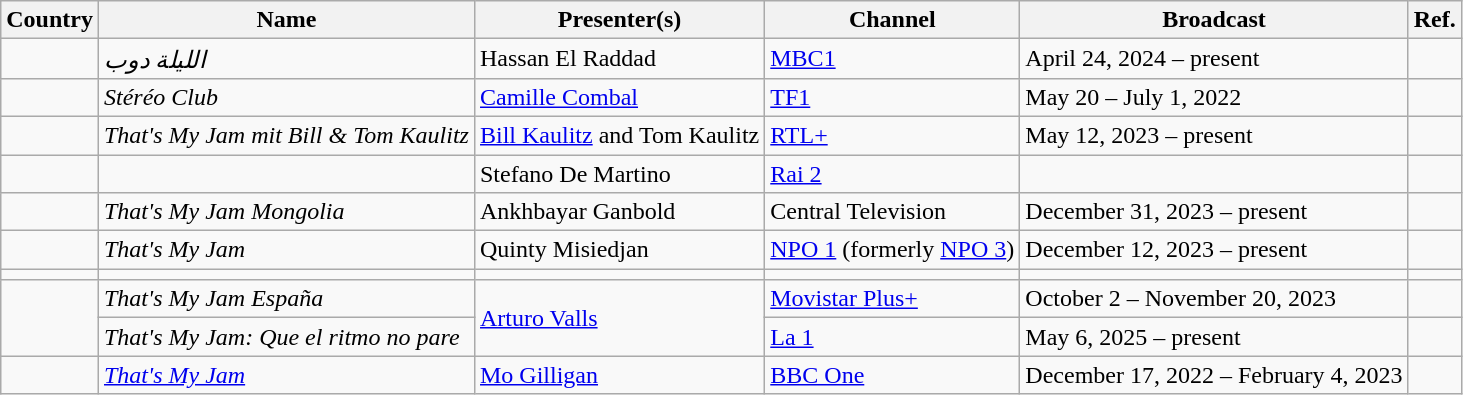<table class="wikitable">
<tr>
<th>Country</th>
<th>Name</th>
<th>Presenter(s)</th>
<th>Channel</th>
<th>Broadcast</th>
<th>Ref.</th>
</tr>
<tr>
<td></td>
<td><em>الليلة دوب</em><br></td>
<td>Hassan El Raddad</td>
<td><a href='#'>MBC1</a></td>
<td>April 24, 2024 – present</td>
<td></td>
</tr>
<tr>
<td></td>
<td><em>Stéréo Club</em></td>
<td><a href='#'>Camille Combal</a></td>
<td><a href='#'>TF1</a></td>
<td>May 20 – July 1, 2022</td>
<td></td>
</tr>
<tr>
<td></td>
<td><em>That's My Jam mit Bill & Tom Kaulitz</em></td>
<td><a href='#'>Bill Kaulitz</a> and Tom Kaulitz</td>
<td><a href='#'>RTL+</a></td>
<td>May 12, 2023 – present</td>
<td></td>
</tr>
<tr>
<td></td>
<td></td>
<td>Stefano De Martino</td>
<td><a href='#'>Rai 2</a></td>
<td></td>
<td></td>
</tr>
<tr>
<td></td>
<td><em>That's My Jam Mongolia</em></td>
<td>Ankhbayar Ganbold</td>
<td>Central Television</td>
<td>December 31, 2023 – present</td>
<td></td>
</tr>
<tr>
<td></td>
<td><em>That's My Jam</em></td>
<td>Quinty Misiedjan</td>
<td><a href='#'>NPO 1</a> (formerly <a href='#'>NPO 3</a>)</td>
<td>December 12, 2023 – present</td>
<td></td>
</tr>
<tr>
<td></td>
<td></td>
<td></td>
<td></td>
<td></td>
<td></td>
</tr>
<tr>
<td rowspan=2></td>
<td><em>That's My Jam España</em></td>
<td rowspan=2><a href='#'>Arturo Valls</a></td>
<td><a href='#'>Movistar Plus+</a></td>
<td>October 2 – November 20, 2023</td>
<td></td>
</tr>
<tr>
<td><em>That's My Jam: Que el ritmo no pare</em></td>
<td><a href='#'>La 1</a></td>
<td>May 6, 2025 – present</td>
<td></td>
</tr>
<tr>
<td></td>
<td><em><a href='#'>That's My Jam</a></em></td>
<td><a href='#'>Mo Gilligan</a></td>
<td><a href='#'>BBC One</a></td>
<td>December 17, 2022 – February 4, 2023</td>
<td></td>
</tr>
</table>
